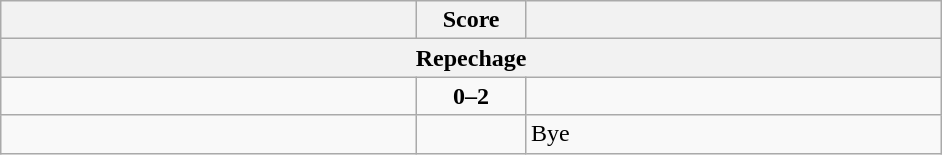<table class="wikitable" style="text-align: left;">
<tr>
<th align="right" width="270"></th>
<th width="65">Score</th>
<th align="left" width="270"></th>
</tr>
<tr>
<th colspan="3">Repechage</th>
</tr>
<tr>
<td></td>
<td align=center><strong>0–2</strong></td>
<td><strong></strong></td>
</tr>
<tr>
<td><strong></strong></td>
<td align=center></td>
<td>Bye</td>
</tr>
</table>
